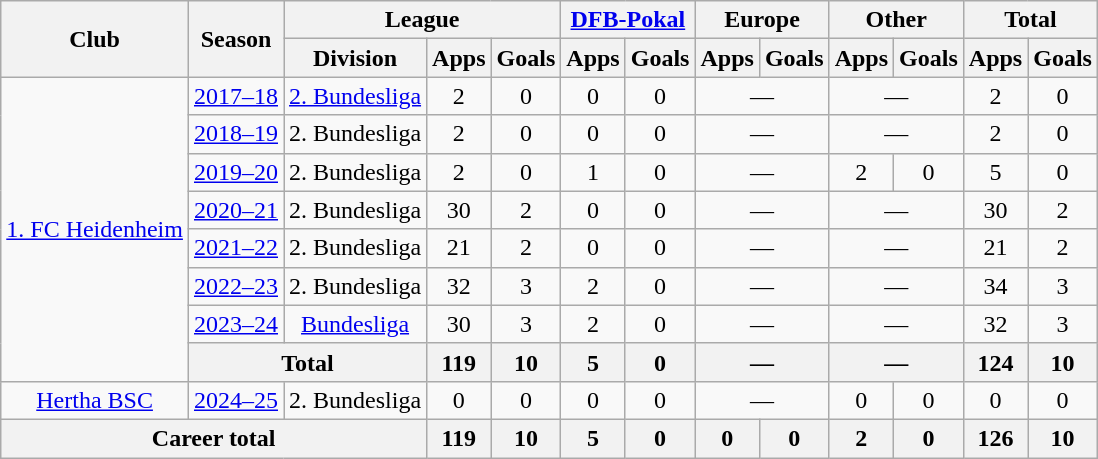<table class="wikitable" style="text-align: center">
<tr>
<th rowspan="2">Club</th>
<th rowspan="2">Season</th>
<th colspan="3">League</th>
<th colspan="2"><a href='#'>DFB-Pokal</a></th>
<th colspan="2">Europe</th>
<th colspan="2">Other</th>
<th colspan="2">Total</th>
</tr>
<tr>
<th>Division</th>
<th>Apps</th>
<th>Goals</th>
<th>Apps</th>
<th>Goals</th>
<th>Apps</th>
<th>Goals</th>
<th>Apps</th>
<th>Goals</th>
<th>Apps</th>
<th>Goals</th>
</tr>
<tr>
<td rowspan="8"><a href='#'>1. FC Heidenheim</a></td>
<td><a href='#'>2017–18</a></td>
<td><a href='#'>2. Bundesliga</a></td>
<td>2</td>
<td>0</td>
<td>0</td>
<td>0</td>
<td colspan="2">—</td>
<td colspan="2">—</td>
<td>2</td>
<td>0</td>
</tr>
<tr>
<td><a href='#'>2018–19</a></td>
<td>2. Bundesliga</td>
<td>2</td>
<td>0</td>
<td>0</td>
<td>0</td>
<td colspan="2">—</td>
<td colspan="2">—</td>
<td>2</td>
<td>0</td>
</tr>
<tr>
<td><a href='#'>2019–20</a></td>
<td>2. Bundesliga</td>
<td>2</td>
<td>0</td>
<td>1</td>
<td>0</td>
<td colspan="2">—</td>
<td>2</td>
<td>0</td>
<td>5</td>
<td>0</td>
</tr>
<tr>
<td><a href='#'>2020–21</a></td>
<td>2. Bundesliga</td>
<td>30</td>
<td>2</td>
<td>0</td>
<td>0</td>
<td colspan="2">—</td>
<td colspan="2">—</td>
<td>30</td>
<td>2</td>
</tr>
<tr>
<td><a href='#'>2021–22</a></td>
<td>2. Bundesliga</td>
<td>21</td>
<td>2</td>
<td>0</td>
<td>0</td>
<td colspan="2">—</td>
<td colspan="2">—</td>
<td>21</td>
<td>2</td>
</tr>
<tr>
<td><a href='#'>2022–23</a></td>
<td>2. Bundesliga</td>
<td>32</td>
<td>3</td>
<td>2</td>
<td>0</td>
<td colspan="2">—</td>
<td colspan="2">—</td>
<td>34</td>
<td>3</td>
</tr>
<tr>
<td><a href='#'>2023–24</a></td>
<td><a href='#'>Bundesliga</a></td>
<td>30</td>
<td>3</td>
<td>2</td>
<td>0</td>
<td colspan="2">—</td>
<td colspan="2">—</td>
<td>32</td>
<td>3</td>
</tr>
<tr>
<th colspan="2">Total</th>
<th>119</th>
<th>10</th>
<th>5</th>
<th>0</th>
<th colspan="2">—</th>
<th colspan="2">—</th>
<th>124</th>
<th>10</th>
</tr>
<tr>
<td><a href='#'>Hertha BSC</a></td>
<td><a href='#'>2024–25</a></td>
<td>2. Bundesliga</td>
<td>0</td>
<td>0</td>
<td>0</td>
<td>0</td>
<td colspan="2">—</td>
<td>0</td>
<td>0</td>
<td>0</td>
<td>0</td>
</tr>
<tr>
<th colspan="3">Career total</th>
<th>119</th>
<th>10</th>
<th>5</th>
<th>0</th>
<th>0</th>
<th>0</th>
<th>2</th>
<th>0</th>
<th>126</th>
<th>10</th>
</tr>
</table>
